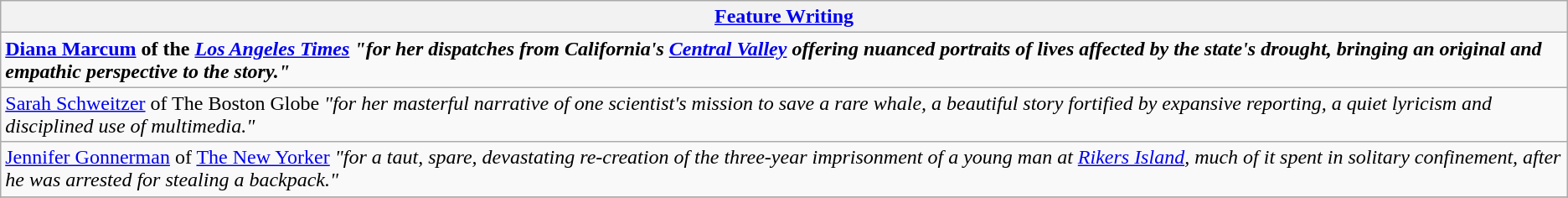<table class="wikitable" style="float:left; float:none;">
<tr>
<th><a href='#'>Feature Writing</a></th>
</tr>
<tr>
<td><strong><a href='#'>Diana Marcum</a> of the <em><a href='#'>Los Angeles Times</a><strong><em> "for her dispatches from California's <a href='#'>Central Valley</a> offering nuanced portraits of lives affected by the state's drought, bringing an original and empathic perspective to the story."</td>
</tr>
<tr>
<td><a href='#'>Sarah Schweitzer</a> of </em>The Boston Globe<em> "for her masterful narrative of one scientist's mission to save a rare whale, a beautiful story fortified by expansive reporting, a quiet lyricism and disciplined use of multimedia."</td>
</tr>
<tr>
<td><a href='#'>Jennifer Gonnerman</a> of </em><a href='#'>The New Yorker</a><em> "for a taut, spare, devastating re-creation of the three-year imprisonment of a young man at <a href='#'>Rikers Island</a>, much of it spent in solitary confinement, after he was arrested for stealing a backpack."</td>
</tr>
<tr>
</tr>
</table>
